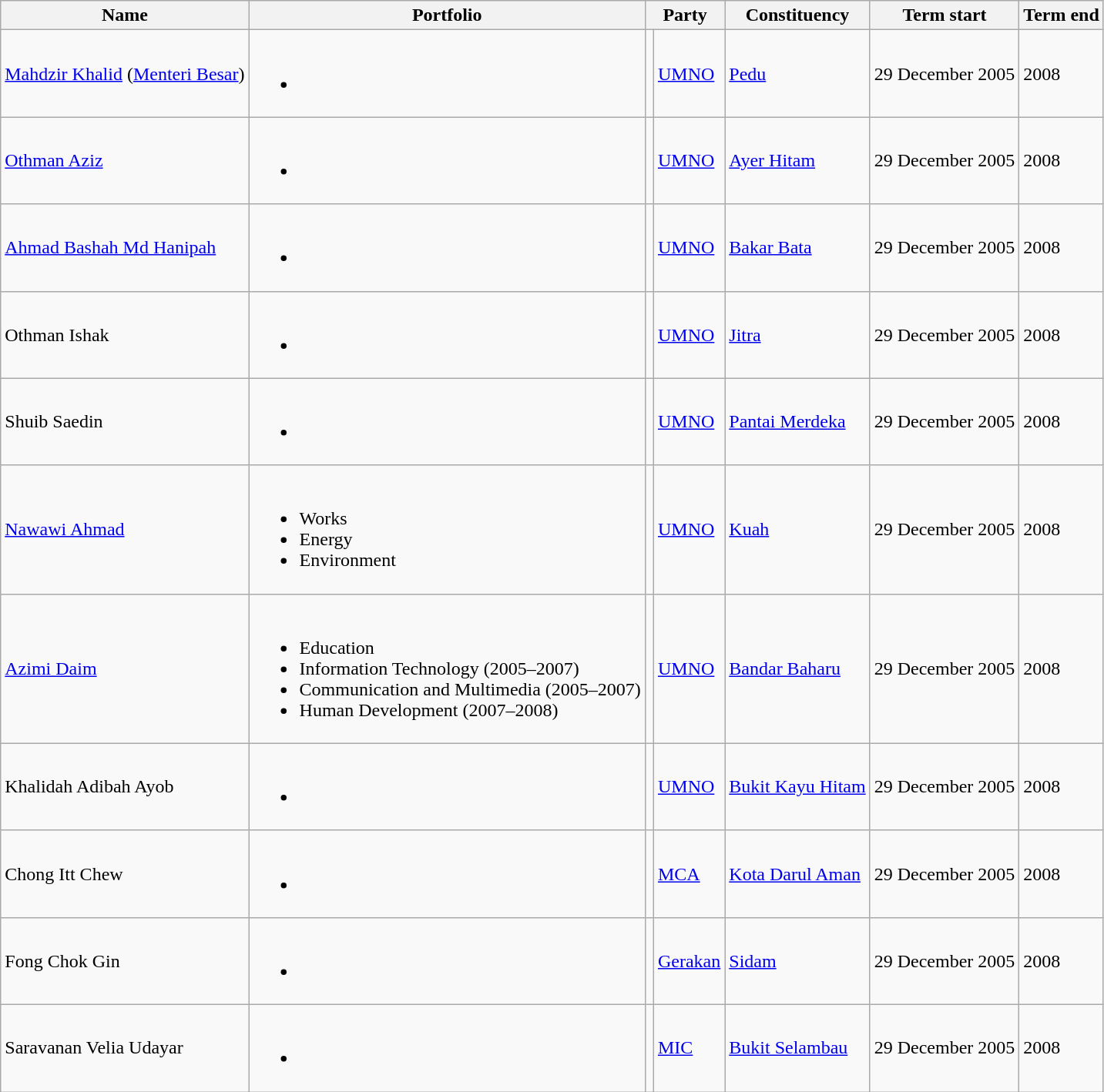<table class="wikitable">
<tr>
<th>Name</th>
<th>Portfolio</th>
<th colspan=2>Party</th>
<th>Constituency</th>
<th>Term start</th>
<th>Term end</th>
</tr>
<tr>
<td><a href='#'>Mahdzir Khalid</a> (<a href='#'>Menteri Besar</a>)</td>
<td><br><ul><li></li></ul></td>
<td bgcolor=></td>
<td><a href='#'>UMNO</a></td>
<td><a href='#'>Pedu</a></td>
<td>29 December 2005</td>
<td>2008</td>
</tr>
<tr>
<td><a href='#'>Othman Aziz</a></td>
<td><br><ul><li></li></ul></td>
<td bgcolor=></td>
<td><a href='#'>UMNO</a></td>
<td><a href='#'>Ayer Hitam</a></td>
<td>29 December 2005</td>
<td>2008</td>
</tr>
<tr>
<td><a href='#'>Ahmad Bashah Md Hanipah</a></td>
<td><br><ul><li></li></ul></td>
<td bgcolor=></td>
<td><a href='#'>UMNO</a></td>
<td><a href='#'>Bakar Bata</a></td>
<td>29 December 2005</td>
<td>2008</td>
</tr>
<tr>
<td>Othman Ishak</td>
<td><br><ul><li></li></ul></td>
<td bgcolor=></td>
<td><a href='#'>UMNO</a></td>
<td><a href='#'>Jitra</a></td>
<td>29 December 2005</td>
<td>2008</td>
</tr>
<tr>
<td>Shuib Saedin</td>
<td><br><ul><li></li></ul></td>
<td bgcolor=></td>
<td><a href='#'>UMNO</a></td>
<td><a href='#'>Pantai Merdeka</a></td>
<td>29 December 2005</td>
<td>2008</td>
</tr>
<tr>
<td><a href='#'>Nawawi Ahmad</a></td>
<td><br><ul><li>Works</li><li>Energy</li><li>Environment</li></ul></td>
<td bgcolor=></td>
<td><a href='#'>UMNO</a></td>
<td><a href='#'>Kuah</a></td>
<td>29 December 2005</td>
<td>2008</td>
</tr>
<tr>
<td><a href='#'>Azimi Daim</a></td>
<td><br><ul><li>Education</li><li>Information Technology (2005–2007)</li><li>Communication and Multimedia (2005–2007)</li><li>Human Development (2007–2008)</li></ul></td>
<td bgcolor=></td>
<td><a href='#'>UMNO</a></td>
<td><a href='#'>Bandar Baharu</a></td>
<td>29 December 2005</td>
<td>2008</td>
</tr>
<tr>
<td>Khalidah Adibah Ayob</td>
<td><br><ul><li></li></ul></td>
<td bgcolor=></td>
<td><a href='#'>UMNO</a></td>
<td><a href='#'>Bukit Kayu Hitam</a></td>
<td>29 December 2005</td>
<td>2008</td>
</tr>
<tr>
<td>Chong Itt Chew</td>
<td><br><ul><li></li></ul></td>
<td bgcolor=></td>
<td><a href='#'>MCA</a></td>
<td><a href='#'>Kota Darul Aman</a></td>
<td>29 December 2005</td>
<td>2008</td>
</tr>
<tr>
<td>Fong Chok Gin</td>
<td><br><ul><li></li></ul></td>
<td bgcolor=></td>
<td><a href='#'>Gerakan</a></td>
<td><a href='#'>Sidam</a></td>
<td>29 December 2005</td>
<td>2008</td>
</tr>
<tr>
<td>Saravanan Velia Udayar</td>
<td><br><ul><li></li></ul></td>
<td bgcolor=></td>
<td><a href='#'>MIC</a></td>
<td><a href='#'>Bukit Selambau</a></td>
<td>29 December 2005</td>
<td>2008</td>
</tr>
</table>
